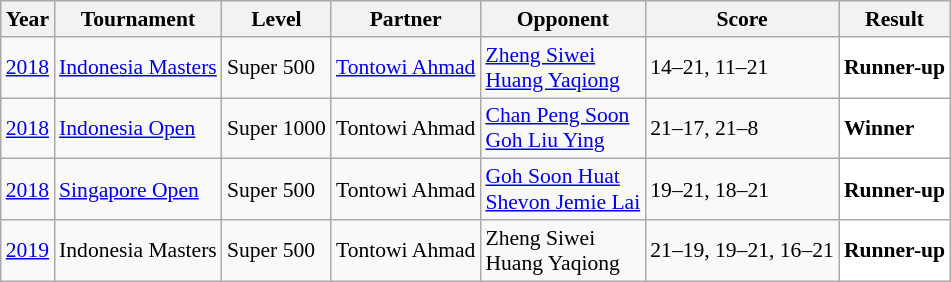<table class="sortable wikitable" style="font-size: 90%">
<tr>
<th>Year</th>
<th>Tournament</th>
<th>Level</th>
<th>Partner</th>
<th>Opponent</th>
<th>Score</th>
<th>Result</th>
</tr>
<tr>
<td align="center"><a href='#'>2018</a></td>
<td align="left"><a href='#'>Indonesia Masters</a></td>
<td align="left">Super 500</td>
<td align="left"> <a href='#'>Tontowi Ahmad</a></td>
<td align="left"> <a href='#'>Zheng Siwei</a> <br>  <a href='#'>Huang Yaqiong</a></td>
<td align="left">14–21, 11–21</td>
<td style="text-align:left; background:white"> <strong>Runner-up</strong></td>
</tr>
<tr>
<td align="center"><a href='#'>2018</a></td>
<td align="left"><a href='#'>Indonesia Open</a></td>
<td align="left">Super 1000</td>
<td align="left"> Tontowi Ahmad</td>
<td align="left"> <a href='#'>Chan Peng Soon</a> <br>  <a href='#'>Goh Liu Ying</a></td>
<td align="left">21–17, 21–8</td>
<td style="text-align:left; background:white"> <strong>Winner</strong></td>
</tr>
<tr>
<td align="center"><a href='#'>2018</a></td>
<td align="left"><a href='#'>Singapore Open</a></td>
<td align="left">Super 500</td>
<td align="left"> Tontowi Ahmad</td>
<td align="left"> <a href='#'>Goh Soon Huat</a> <br>  <a href='#'>Shevon Jemie Lai</a></td>
<td align="left">19–21, 18–21</td>
<td style="text-align:left; background:white"> <strong>Runner-up</strong></td>
</tr>
<tr>
<td align="center"><a href='#'>2019</a></td>
<td align="left">Indonesia Masters</td>
<td align="left">Super 500</td>
<td align="left"> Tontowi Ahmad</td>
<td align="left"> Zheng Siwei <br>  Huang Yaqiong</td>
<td align="left">21–19, 19–21, 16–21</td>
<td style="text-align:left; background:white"> <strong>Runner-up</strong></td>
</tr>
</table>
